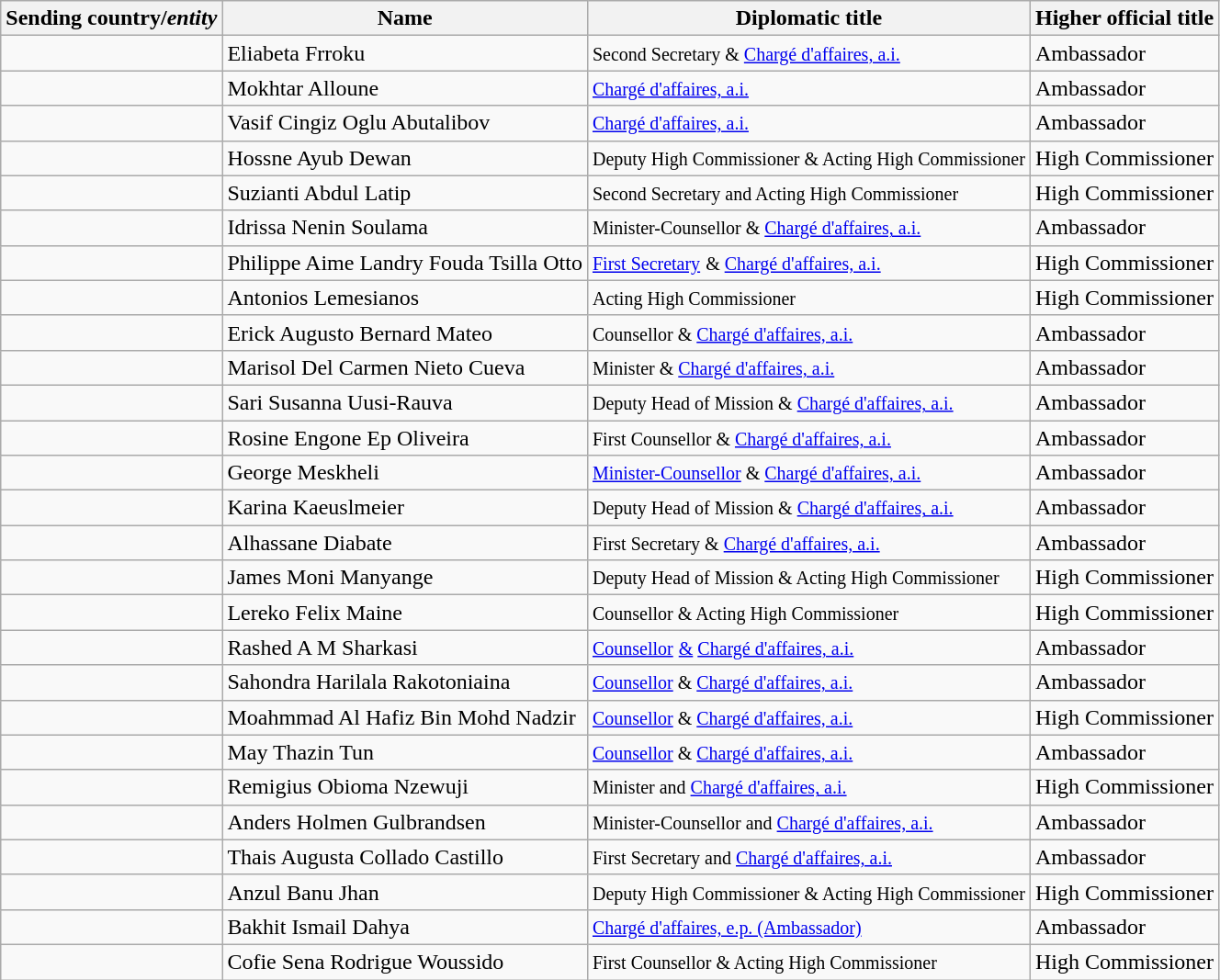<table class="wikitable sortable">
<tr>
<th>Sending country/<em>entity</em></th>
<th>Name</th>
<th>Diplomatic title</th>
<th>Higher official title</th>
</tr>
<tr>
<td></td>
<td>Eliabeta Frroku</td>
<td><small>Second Secretary & <a href='#'>Chargé d'affaires, a.i.</a></small></td>
<td>Ambassador</td>
</tr>
<tr>
<td></td>
<td>Mokhtar Alloune</td>
<td><a href='#'><small>Chargé d'affaires, a.i.</small></a></td>
<td>Ambassador</td>
</tr>
<tr>
<td></td>
<td>Vasif Cingiz Oglu Abutalibov</td>
<td><a href='#'><small>Chargé d'affaires, a.i.</small></a></td>
<td>Ambassador</td>
</tr>
<tr>
<td></td>
<td>Hossne Ayub Dewan</td>
<td><small>Deputy High Commissioner & Acting High Commissioner</small></td>
<td>High Commissioner</td>
</tr>
<tr>
<td></td>
<td>Suzianti Abdul Latip</td>
<td><small>Second Secretary and Acting High Commissioner</small></td>
<td>High Commissioner</td>
</tr>
<tr>
<td></td>
<td>Idrissa Nenin Soulama</td>
<td><small>Minister-Counsellor & <a href='#'>Chargé d'affaires, a.i.</a></small></td>
<td>Ambassador</td>
</tr>
<tr>
<td></td>
<td>Philippe Aime Landry Fouda Tsilla Otto</td>
<td><a href='#'><small>First Secretary</small></a> <small>& <a href='#'>Chargé d'affaires, a.i.</a></small></td>
<td>High Commissioner</td>
</tr>
<tr>
<td></td>
<td>Antonios Lemesianos</td>
<td><small>Acting High Commissioner</small></td>
<td>High Commissioner</td>
</tr>
<tr>
<td></td>
<td>Erick Augusto Bernard Mateo</td>
<td><small>Counsellor & <a href='#'>Chargé d'affaires, a.i.</a></small></td>
<td>Ambassador</td>
</tr>
<tr>
<td></td>
<td>Marisol Del Carmen Nieto Cueva</td>
<td><small>Minister & <a href='#'>Chargé d'affaires, a.i.</a></small></td>
<td>Ambassador</td>
</tr>
<tr>
<td></td>
<td>Sari Susanna Uusi-Rauva</td>
<td><small>Deputy Head of Mission & <a href='#'>Chargé d'affaires, a.i.</a></small></td>
<td>Ambassador</td>
</tr>
<tr>
<td></td>
<td>Rosine Engone Ep Oliveira</td>
<td><small>First Counsellor & <a href='#'>Chargé d'affaires, a.i.</a></small></td>
<td>Ambassador</td>
</tr>
<tr>
<td></td>
<td>George Meskheli</td>
<td><small><a href='#'>Minister-Counsellor</a> & <a href='#'>Chargé d'affaires, a.i.</a></small></td>
<td>Ambassador</td>
</tr>
<tr>
<td></td>
<td>Karina Kaeuslmeier</td>
<td><small>Deputy Head of Mission & <a href='#'>Chargé d'affaires, a.i.</a></small></td>
<td>Ambassador</td>
</tr>
<tr>
<td></td>
<td>Alhassane Diabate</td>
<td><small>First Secretary & <a href='#'>Chargé d'affaires, a.i.</a></small></td>
<td>Ambassador</td>
</tr>
<tr>
<td></td>
<td>James Moni Manyange</td>
<td><small>Deputy Head of Mission & Acting High Commissioner</small></td>
<td>High Commissioner</td>
</tr>
<tr>
<td></td>
<td>Lereko Felix Maine</td>
<td><small>Counsellor & Acting High Commissioner</small></td>
<td>High Commissioner</td>
</tr>
<tr>
<td></td>
<td>Rashed A M Sharkasi</td>
<td><a href='#'><small></small></a><small><a href='#'>Counsellor</a></small> <small><a href='#'>&</a> <a href='#'>Chargé d'affaires, a.i.</a></small></td>
<td>Ambassador</td>
</tr>
<tr>
<td></td>
<td>Sahondra Harilala Rakotoniaina</td>
<td><small><a href='#'>Counsellor</a> & <a href='#'>Chargé d'affaires, a.i.</a></small></td>
<td>Ambassador</td>
</tr>
<tr>
<td></td>
<td>Moahmmad Al Hafiz Bin Mohd Nadzir</td>
<td><small><a href='#'>Counsellor</a> & <a href='#'>Chargé d'affaires, a.i.</a></small></td>
<td>High Commissioner</td>
</tr>
<tr>
<td></td>
<td>May Thazin Tun</td>
<td><small><a href='#'>Counsellor</a> & <a href='#'>Chargé d'affaires, a.i.</a></small></td>
<td>Ambassador</td>
</tr>
<tr>
<td></td>
<td>Remigius Obioma Nzewuji</td>
<td><small>Minister and <a href='#'>Chargé d'affaires, a.i.</a></small></td>
<td>High Commissioner</td>
</tr>
<tr>
<td></td>
<td>Anders Holmen Gulbrandsen</td>
<td><small>Minister-Counsellor and <a href='#'>Chargé d'affaires, a.i.</a></small></td>
<td>Ambassador</td>
</tr>
<tr>
<td></td>
<td>Thais Augusta Collado Castillo</td>
<td><small>First Secretary and <a href='#'>Chargé d'affaires, a.i.</a></small></td>
<td>Ambassador</td>
</tr>
<tr>
<td></td>
<td>Anzul Banu Jhan</td>
<td><small>Deputy High Commissioner & Acting High Commissioner</small></td>
<td>High Commissioner</td>
</tr>
<tr>
<td></td>
<td>Bakhit Ismail Dahya</td>
<td><a href='#'><small>Chargé d'affaires, e.p. (Ambassador)</small></a></td>
<td>Ambassador</td>
</tr>
<tr>
<td></td>
<td>Cofie Sena Rodrigue Woussido</td>
<td><small>First Counsellor & Acting High Commissioner</small></td>
<td>High Commissioner</td>
</tr>
</table>
